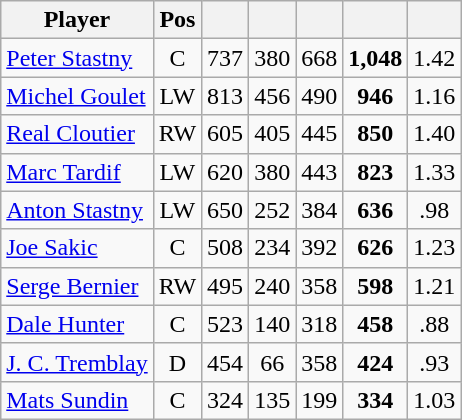<table class="wikitable" style="text-align:center;">
<tr>
<th class=unsortable>Player</th>
<th class=unsortable>Pos</th>
<th></th>
<th></th>
<th></th>
<th></th>
<th></th>
</tr>
<tr>
<td style="text-align:left;"><a href='#'>Peter Stastny</a></td>
<td>C</td>
<td>737</td>
<td>380</td>
<td>668</td>
<td><strong>1,048</strong></td>
<td>1.42</td>
</tr>
<tr>
<td style="text-align:left;"><a href='#'>Michel Goulet</a></td>
<td>LW</td>
<td>813</td>
<td>456</td>
<td>490</td>
<td><strong>946</strong></td>
<td>1.16</td>
</tr>
<tr>
<td style="text-align:left;"><a href='#'>Real Cloutier</a></td>
<td>RW</td>
<td>605</td>
<td>405</td>
<td>445</td>
<td><strong>850</strong></td>
<td>1.40</td>
</tr>
<tr>
<td style="text-align:left;"><a href='#'>Marc Tardif</a></td>
<td>LW</td>
<td>620</td>
<td>380</td>
<td>443</td>
<td><strong>823</strong></td>
<td>1.33</td>
</tr>
<tr>
<td style="text-align:left;"><a href='#'>Anton Stastny</a></td>
<td>LW</td>
<td>650</td>
<td>252</td>
<td>384</td>
<td><strong>636</strong></td>
<td>.98</td>
</tr>
<tr>
<td style="text-align:left;"><a href='#'>Joe Sakic</a></td>
<td>C</td>
<td>508</td>
<td>234</td>
<td>392</td>
<td><strong>626</strong></td>
<td>1.23</td>
</tr>
<tr>
<td style="text-align:left;"><a href='#'>Serge Bernier</a></td>
<td>RW</td>
<td>495</td>
<td>240</td>
<td>358</td>
<td><strong>598</strong></td>
<td>1.21</td>
</tr>
<tr>
<td style="text-align:left;"><a href='#'>Dale Hunter</a></td>
<td>C</td>
<td>523</td>
<td>140</td>
<td>318</td>
<td><strong>458</strong></td>
<td>.88</td>
</tr>
<tr>
<td style="text-align:left;"><a href='#'>J. C. Tremblay</a></td>
<td>D</td>
<td>454</td>
<td>66</td>
<td>358</td>
<td><strong>424</strong></td>
<td>.93</td>
</tr>
<tr>
<td style="text-align:left;"><a href='#'>Mats Sundin</a></td>
<td>C</td>
<td>324</td>
<td>135</td>
<td>199</td>
<td><strong>334</strong></td>
<td>1.03</td>
</tr>
</table>
